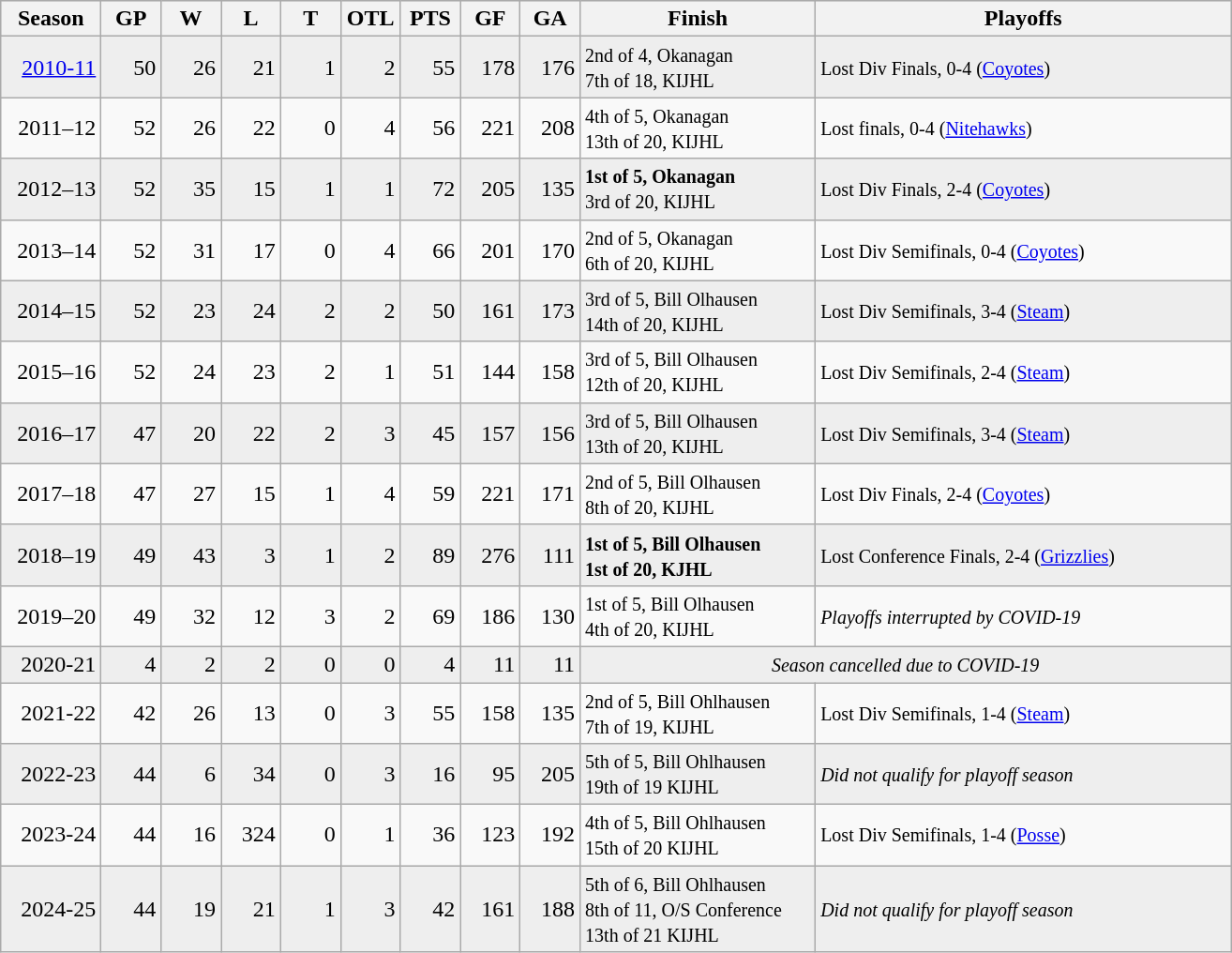<table class="wikitable">
<tr style="min-width:55em; font-weight:bold;text-align:right; background:#ddd;"|>
<th style=width:4em>Season</th>
<th style=width:2.2em><abbr>GP</abbr></th>
<th style=width:2.2em><abbr>W</abbr></th>
<th style=width:2.2em><abbr>L</abbr></th>
<th style=width:2.2em><abbr>T</abbr></th>
<th style=width:2.2em><abbr>OTL</abbr></th>
<th style=width:2.2em><abbr>PTS</abbr></th>
<th style=width:2.2em><abbr>GF</abbr></th>
<th style=width:2.2em><abbr>GA</abbr></th>
<th style=width:10em>Finish</th>
<th style=width:18em>Playoffs</th>
</tr>
<tr style="background:#eee;" align=right>
<td><a href='#'>2010-11</a></td>
<td>50</td>
<td>26</td>
<td>21</td>
<td>1</td>
<td>2</td>
<td>55</td>
<td>178</td>
<td>176</td>
<td align=left><small>2nd of 4, Okanagan<br>7th of 18, KIJHL</small></td>
<td align=left><small>Lost Div Finals, 0-4 (<a href='#'>Coyotes</a>)</small></td>
</tr>
<tr align=right>
<td>2011–12</td>
<td>52</td>
<td>26</td>
<td>22</td>
<td>0</td>
<td>4</td>
<td>56</td>
<td>221</td>
<td>208</td>
<td align=left><small>4th of 5, Okanagan<br>13th of 20, KIJHL</small></td>
<td align=left><small>Lost finals, 0-4 (<a href='#'>Nitehawks</a>)</small></td>
</tr>
<tr style="background:#eee;" align=right>
<td>2012–13</td>
<td>52</td>
<td>35</td>
<td>15</td>
<td>1</td>
<td>1</td>
<td>72</td>
<td>205</td>
<td>135</td>
<td align=left><small><strong>1st of 5, Okanagan</strong><br>3rd of 20, KIJHL</small></td>
<td align=left><small>Lost Div Finals, 2-4 (<a href='#'>Coyotes</a>)</small></td>
</tr>
<tr align=right>
<td>2013–14</td>
<td>52</td>
<td>31</td>
<td>17</td>
<td>0</td>
<td>4</td>
<td>66</td>
<td>201</td>
<td>170</td>
<td align=left><small>2nd of 5, Okanagan<br>6th of 20, KIJHL</small></td>
<td align=left><small>Lost Div Semifinals, 0-4 (<a href='#'>Coyotes</a>)</small></td>
</tr>
<tr style="background:#eee;" align=right>
<td>2014–15</td>
<td>52</td>
<td>23</td>
<td>24</td>
<td>2</td>
<td>2</td>
<td>50</td>
<td>161</td>
<td>173</td>
<td align=left><small>3rd of 5, Bill Olhausen<br>14th of 20, KIJHL</small></td>
<td align=left><small>Lost Div Semifinals, 3-4 (<a href='#'>Steam</a>)</small></td>
</tr>
<tr align=right>
<td>2015–16</td>
<td>52</td>
<td>24</td>
<td>23</td>
<td>2</td>
<td>1</td>
<td>51</td>
<td>144</td>
<td>158</td>
<td align=left><small>3rd of 5, Bill Olhausen<br>12th of 20, KIJHL</small></td>
<td align=left><small>Lost Div Semifinals, 2-4 (<a href='#'>Steam</a>)</small></td>
</tr>
<tr style="background:#eee;" align=right>
<td>2016–17</td>
<td>47</td>
<td>20</td>
<td>22</td>
<td>2</td>
<td>3</td>
<td>45</td>
<td>157</td>
<td>156</td>
<td align=left><small>3rd of 5, Bill Olhausen<br>13th of 20, KIJHL</small></td>
<td align=left><small>Lost Div Semifinals, 3-4 (<a href='#'>Steam</a>)</small></td>
</tr>
<tr align=right>
<td>2017–18</td>
<td>47</td>
<td>27</td>
<td>15</td>
<td>1</td>
<td>4</td>
<td>59</td>
<td>221</td>
<td>171</td>
<td align=left><small>2nd of 5, Bill Olhausen<br>8th of 20, KIJHL</small></td>
<td align=left><small>Lost Div Finals, 2-4 (<a href='#'>Coyotes</a>)</small></td>
</tr>
<tr style="background:#eee;" align=right>
<td>2018–19</td>
<td>49</td>
<td>43</td>
<td>3</td>
<td>1</td>
<td>2</td>
<td>89</td>
<td>276</td>
<td>111</td>
<td align=left><small><strong>1st of 5, Bill Olhausen</strong><br><strong>1st of 20, KJHL</strong></small></td>
<td align=left><small>Lost Conference Finals, 2-4 (<a href='#'>Grizzlies</a>)</small></td>
</tr>
<tr align=right>
<td>2019–20</td>
<td>49</td>
<td>32</td>
<td>12</td>
<td>3</td>
<td>2</td>
<td>69</td>
<td>186</td>
<td>130</td>
<td align=left><small>1st of 5, Bill Olhausen<br>4th of 20, KIJHL</small></td>
<td align=left><small><em>Playoffs interrupted by COVID-19</em></small></td>
</tr>
<tr style="background:#eee;" align=right>
<td>2020-21</td>
<td>4</td>
<td>2</td>
<td>2</td>
<td>0</td>
<td>0</td>
<td>4</td>
<td>11</td>
<td>11</td>
<td colspan="2" align=center><small><em>Season cancelled due to COVID-19</em></small></td>
</tr>
<tr align=right>
<td>2021-22</td>
<td>42</td>
<td>26</td>
<td>13</td>
<td>0</td>
<td>3</td>
<td>55</td>
<td>158</td>
<td>135</td>
<td align=left><small>2nd of 5, Bill Ohlhausen<br>7th of 19, KIJHL</small></td>
<td align=left><small>Lost Div Semifinals, 1-4 (<a href='#'>Steam</a>)</small></td>
</tr>
<tr style="background:#eee;" align=right>
<td>2022-23</td>
<td>44</td>
<td>6</td>
<td>34</td>
<td>0</td>
<td>3</td>
<td>16</td>
<td>95</td>
<td>205</td>
<td align=left><small>5th of 5, Bill Ohlhausen<br>19th of 19 KIJHL</small></td>
<td align=left><small><em>Did not qualify for playoff season</em></small></td>
</tr>
<tr align=right>
<td>2023-24</td>
<td>44</td>
<td>16</td>
<td>324</td>
<td>0</td>
<td>1</td>
<td>36</td>
<td>123</td>
<td>192</td>
<td align=left><small>4th of 5, Bill Ohlhausen<br>15th of 20 KIJHL</small></td>
<td align=left><small>Lost Div Semifinals, 1-4 (<a href='#'>Posse</a>)</small></td>
</tr>
<tr style="background:#eee;" align=right>
<td>2024-25</td>
<td>44</td>
<td>19</td>
<td>21</td>
<td>1</td>
<td>3</td>
<td>42</td>
<td>161</td>
<td>188</td>
<td align=left><small>5th of 6, Bill Ohlhausen<br>8th of 11, O/S Conference<br>13th of 21 KIJHL</small></td>
<td align=left><small><em>Did not qualify for playoff season</em></small></td>
</tr>
</table>
